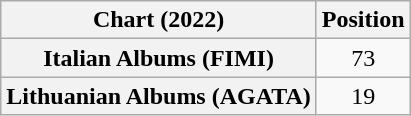<table class="wikitable sortable plainrowheaders" style="text-align:center">
<tr>
<th scope="col">Chart (2022)</th>
<th scope="col">Position</th>
</tr>
<tr>
<th scope="row">Italian Albums (FIMI)</th>
<td>73</td>
</tr>
<tr>
<th scope="row">Lithuanian Albums (AGATA)</th>
<td>19</td>
</tr>
</table>
